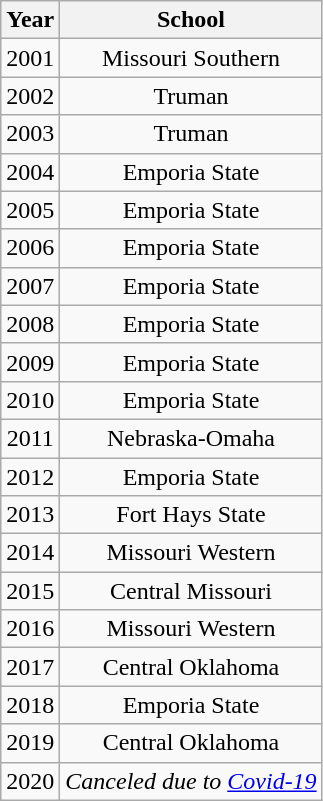<table class="wikitable" style="text-align:center">
<tr>
<th>Year</th>
<th>School</th>
</tr>
<tr>
<td>2001</td>
<td>Missouri Southern</td>
</tr>
<tr>
<td>2002</td>
<td>Truman</td>
</tr>
<tr>
<td>2003</td>
<td>Truman</td>
</tr>
<tr>
<td>2004</td>
<td>Emporia State</td>
</tr>
<tr>
<td>2005</td>
<td>Emporia State</td>
</tr>
<tr>
<td>2006</td>
<td>Emporia State</td>
</tr>
<tr>
<td>2007</td>
<td>Emporia State</td>
</tr>
<tr>
<td>2008</td>
<td>Emporia State</td>
</tr>
<tr>
<td>2009</td>
<td>Emporia State</td>
</tr>
<tr>
<td>2010</td>
<td>Emporia State</td>
</tr>
<tr>
<td>2011</td>
<td>Nebraska-Omaha</td>
</tr>
<tr>
<td>2012</td>
<td>Emporia State</td>
</tr>
<tr>
<td>2013</td>
<td>Fort Hays State</td>
</tr>
<tr>
<td>2014</td>
<td>Missouri Western</td>
</tr>
<tr>
<td>2015</td>
<td>Central Missouri</td>
</tr>
<tr>
<td>2016</td>
<td>Missouri Western</td>
</tr>
<tr>
<td>2017</td>
<td>Central Oklahoma</td>
</tr>
<tr>
<td>2018</td>
<td>Emporia State</td>
</tr>
<tr>
<td>2019</td>
<td>Central Oklahoma</td>
</tr>
<tr>
<td>2020</td>
<td><em>Canceled due to <a href='#'>Covid-19</a></em></td>
</tr>
</table>
